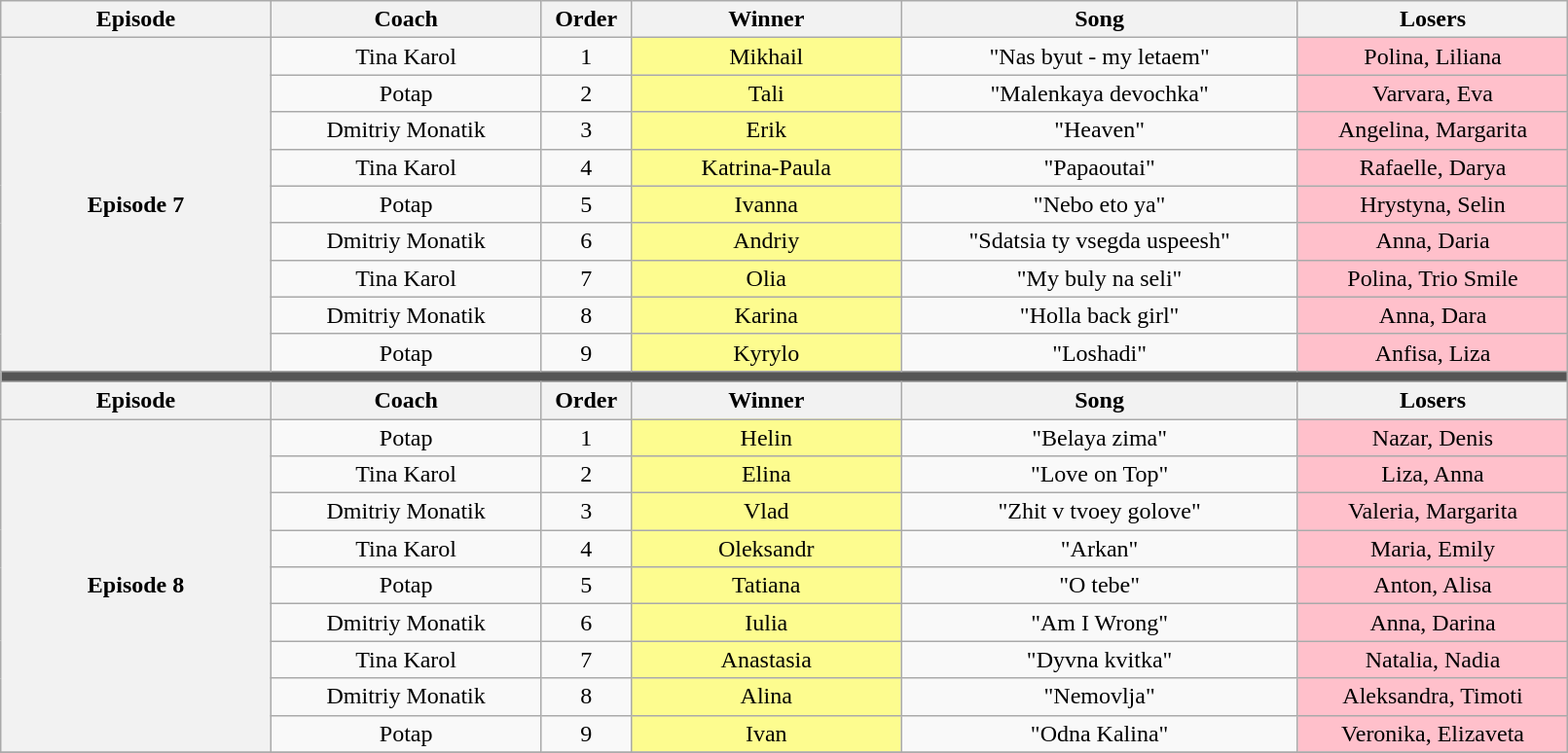<table class="wikitable" style="text-align: center; width:85%;">
<tr>
<th width="15%">Episode</th>
<th width="15%">Coach</th>
<th width="05%">Order</th>
<th width="15%">Winner</th>
<th width="22%">Song</th>
<th width="15%">Losers</th>
</tr>
<tr>
<th rowspan="9">Episode 7<br><small></small></th>
<td>Tina Karol</td>
<td>1</td>
<td style="background:#fdfc8f">Mikhail</td>
<td>"Nas byut - my letaem"</td>
<td style="background:pink">Polina, Liliana</td>
</tr>
<tr>
<td>Potap</td>
<td>2</td>
<td style="background:#fdfc8f">Tali</td>
<td>"Malenkaya devochka"</td>
<td style="background:pink">Varvara, Eva</td>
</tr>
<tr>
<td>Dmitriy Monatik</td>
<td>3</td>
<td style="background:#fdfc8f">Erik</td>
<td>"Heaven"</td>
<td style="background:pink">Angelina, Margarita</td>
</tr>
<tr>
<td>Tina Karol</td>
<td>4</td>
<td style="background:#fdfc8f">Katrina-Paula</td>
<td>"Papaoutai"</td>
<td style="background:pink">Rafaelle, Darya</td>
</tr>
<tr>
<td>Potap</td>
<td>5</td>
<td style="background:#fdfc8f">Ivanna</td>
<td>"Nebo eto ya"</td>
<td style="background:pink">Hrystyna, Selin</td>
</tr>
<tr>
<td>Dmitriy Monatik</td>
<td>6</td>
<td style="background:#fdfc8f">Andriy</td>
<td>"Sdatsia ty vsegda uspeesh"</td>
<td style="background:pink">Anna, Daria</td>
</tr>
<tr>
<td>Tina Karol</td>
<td>7</td>
<td style="background:#fdfc8f">Olia</td>
<td>"My buly na seli"</td>
<td style="background:pink">Polina, Trio Smile</td>
</tr>
<tr>
<td>Dmitriy Monatik</td>
<td>8</td>
<td style="background:#fdfc8f">Karina</td>
<td>"Holla back girl"</td>
<td style="background:pink">Anna, Dara</td>
</tr>
<tr>
<td>Potap</td>
<td>9</td>
<td style="background:#fdfc8f">Kyrylo</td>
<td>"Loshadi"</td>
<td style="background:pink">Anfisa, Liza</td>
</tr>
<tr>
<td colspan="10" style="background:#555;"></td>
</tr>
<tr>
<th width="15%">Episode</th>
<th width="15%">Coach</th>
<th width="05%">Order</th>
<th width="15%">Winner</th>
<th width="22%">Song</th>
<th width="15%">Losers</th>
</tr>
<tr>
<th rowspan="9">Episode 8<br><small></small></th>
<td>Potap</td>
<td>1</td>
<td style="background:#fdfc8f">Helin</td>
<td>"Belaya zima"</td>
<td style="background:pink">Nazar, Denis</td>
</tr>
<tr>
<td>Tina Karol</td>
<td>2</td>
<td style="background:#fdfc8f">Elina</td>
<td>"Love on Top"</td>
<td style="background:pink">Liza, Anna</td>
</tr>
<tr>
<td>Dmitriy Monatik</td>
<td>3</td>
<td style="background:#fdfc8f">Vlad</td>
<td>"Zhit v tvoey golove"</td>
<td style="background:pink">Valeria, Margarita</td>
</tr>
<tr>
<td>Tina Karol</td>
<td>4</td>
<td style="background:#fdfc8f">Oleksandr</td>
<td>"Arkan"</td>
<td style="background:pink">Maria, Emily</td>
</tr>
<tr>
<td>Potap</td>
<td>5</td>
<td style="background:#fdfc8f">Tatiana</td>
<td>"O tebe"</td>
<td style="background:pink">Anton, Alisa</td>
</tr>
<tr>
<td>Dmitriy Monatik</td>
<td>6</td>
<td style="background:#fdfc8f">Iulia</td>
<td>"Am I Wrong"</td>
<td style="background:pink">Anna, Darina</td>
</tr>
<tr>
<td>Tina Karol</td>
<td>7</td>
<td style="background:#fdfc8f">Anastasia</td>
<td>"Dyvna kvitka"</td>
<td style="background:pink">Natalia, Nadia</td>
</tr>
<tr>
<td>Dmitriy Monatik</td>
<td>8</td>
<td style="background:#fdfc8f">Alina</td>
<td>"Nemovlja"</td>
<td style="background:pink">Aleksandra, Timoti</td>
</tr>
<tr>
<td>Potap</td>
<td>9</td>
<td style="background:#fdfc8f">Ivan</td>
<td>"Odna Kalina"</td>
<td style="background:pink">Veronika, Elizaveta</td>
</tr>
<tr>
</tr>
</table>
